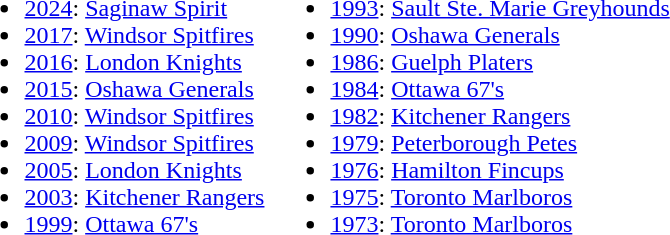<table>
<tr>
<td valign="top"><br><ul><li><a href='#'>2024</a>: <a href='#'>Saginaw Spirit</a></li><li><a href='#'>2017</a>: <a href='#'>Windsor Spitfires</a></li><li><a href='#'>2016</a>: <a href='#'>London Knights</a></li><li><a href='#'>2015</a>: <a href='#'>Oshawa Generals</a></li><li><a href='#'>2010</a>: <a href='#'>Windsor Spitfires</a></li><li><a href='#'>2009</a>: <a href='#'>Windsor Spitfires</a></li><li><a href='#'>2005</a>: <a href='#'>London Knights</a></li><li><a href='#'>2003</a>: <a href='#'>Kitchener Rangers</a></li><li><a href='#'>1999</a>: <a href='#'>Ottawa 67's</a></li></ul></td>
<td valign="top"><br><ul><li><a href='#'>1993</a>: <a href='#'>Sault Ste. Marie Greyhounds</a></li><li><a href='#'>1990</a>: <a href='#'>Oshawa Generals</a></li><li><a href='#'>1986</a>: <a href='#'>Guelph Platers</a></li><li><a href='#'>1984</a>: <a href='#'>Ottawa 67's</a></li><li><a href='#'>1982</a>: <a href='#'>Kitchener Rangers</a></li><li><a href='#'>1979</a>: <a href='#'>Peterborough Petes</a></li><li><a href='#'>1976</a>: <a href='#'>Hamilton Fincups</a></li><li><a href='#'>1975</a>: <a href='#'>Toronto Marlboros</a></li><li><a href='#'>1973</a>: <a href='#'>Toronto Marlboros</a></li></ul></td>
</tr>
</table>
